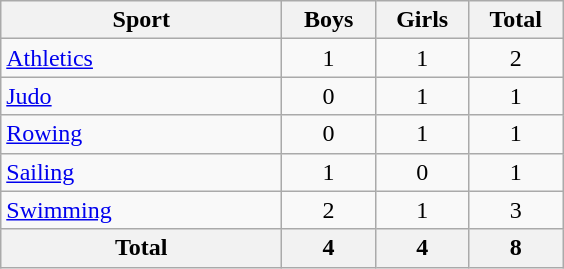<table class="wikitable sortable" style="text-align:center;">
<tr>
<th width=180>Sport</th>
<th width=55>Boys</th>
<th width=55>Girls</th>
<th width=55>Total</th>
</tr>
<tr>
<td align=left><a href='#'>Athletics</a></td>
<td>1</td>
<td>1</td>
<td>2</td>
</tr>
<tr>
<td align=left><a href='#'>Judo</a></td>
<td>0</td>
<td>1</td>
<td>1</td>
</tr>
<tr>
<td align=left><a href='#'>Rowing</a></td>
<td>0</td>
<td>1</td>
<td>1</td>
</tr>
<tr>
<td align=left><a href='#'>Sailing</a></td>
<td>1</td>
<td>0</td>
<td>1</td>
</tr>
<tr>
<td align=left><a href='#'>Swimming</a></td>
<td>2</td>
<td>1</td>
<td>3</td>
</tr>
<tr>
<th>Total</th>
<th>4</th>
<th>4</th>
<th>8</th>
</tr>
</table>
